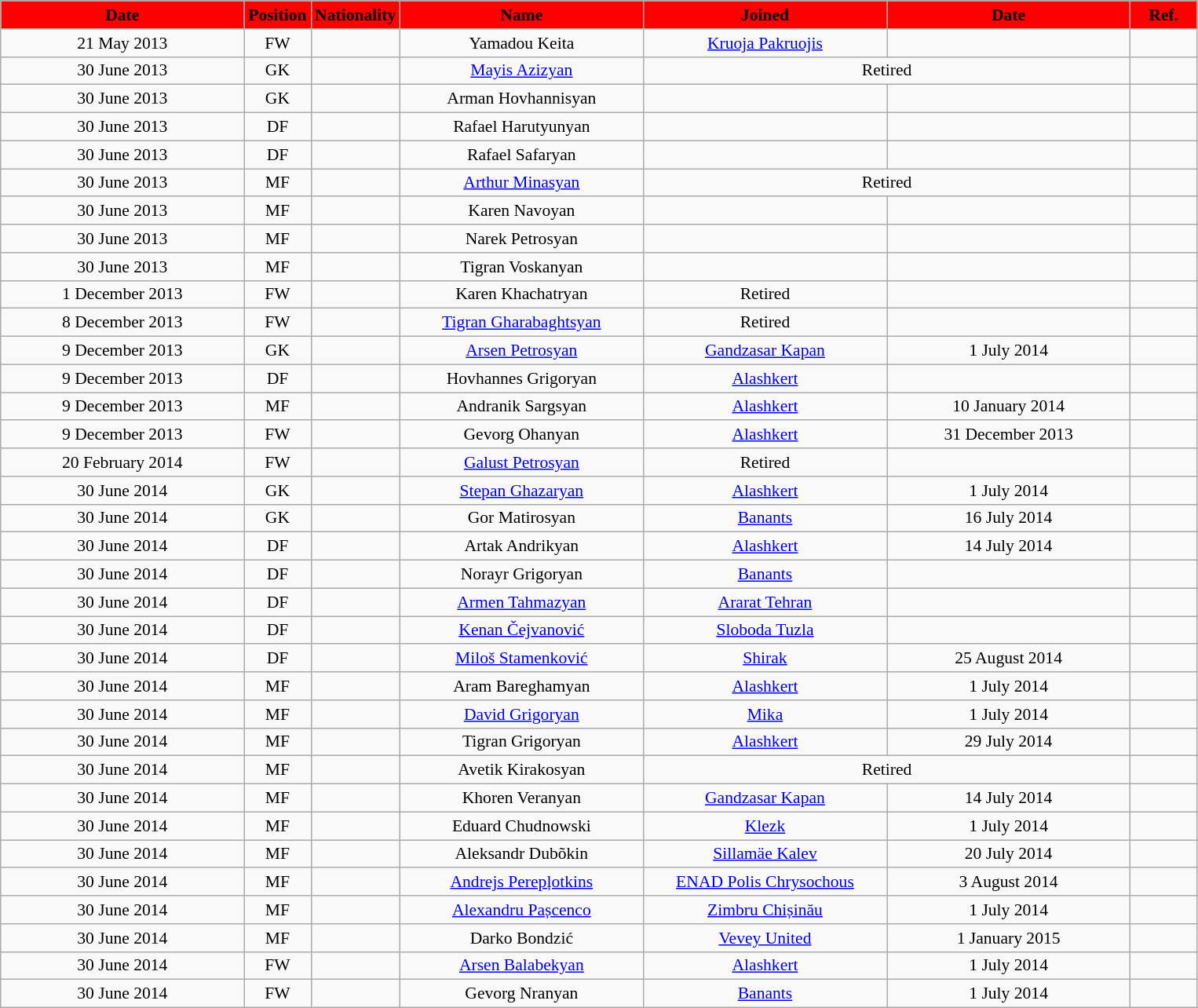<table class="wikitable"  style="text-align:center; font-size:90%; ">
<tr>
<th style="background:#FF0000; color:#000000; width:200px;">Date</th>
<th style="background:#FF0000; color:#000000; width:50px;">Position</th>
<th style="background:#FF0000; color:#000000; width:50px;">Nationality</th>
<th style="background:#FF0000; color:#000000; width:200px;">Name</th>
<th style="background:#FF0000; color:#000000; width:200px;">Joined</th>
<th style="background:#FF0000; color:#000000; width:200px;">Date</th>
<th style="background:#FF0000; color:#000000; width:50px;">Ref.</th>
</tr>
<tr>
<td>21 May 2013</td>
<td>FW</td>
<td></td>
<td>Yamadou Keita</td>
<td><a href='#'>Kruoja Pakruojis</a></td>
<td></td>
<td></td>
</tr>
<tr>
<td>30 June 2013</td>
<td>GK</td>
<td></td>
<td><a href='#'>Mayis Azizyan</a></td>
<td colspan="2">Retired</td>
<td></td>
</tr>
<tr>
<td>30 June 2013</td>
<td>GK</td>
<td></td>
<td>Аrmаn Hovhannisyan</td>
<td></td>
<td></td>
<td></td>
</tr>
<tr>
<td>30 June 2013</td>
<td>DF</td>
<td></td>
<td>Rafael Harutyunyan</td>
<td></td>
<td></td>
<td></td>
</tr>
<tr>
<td>30 June 2013</td>
<td>DF</td>
<td></td>
<td>Rafael Safaryan</td>
<td></td>
<td></td>
<td></td>
</tr>
<tr>
<td>30 June 2013</td>
<td>MF</td>
<td></td>
<td><a href='#'>Arthur Minasyan</a></td>
<td colspan="2">Retired</td>
<td></td>
</tr>
<tr>
<td>30 June 2013</td>
<td>MF</td>
<td></td>
<td>Karen Navoyan</td>
<td></td>
<td></td>
<td></td>
</tr>
<tr>
<td>30 June 2013</td>
<td>MF</td>
<td></td>
<td>Narek Petrosyan</td>
<td></td>
<td></td>
<td></td>
</tr>
<tr>
<td>30 June 2013</td>
<td>MF</td>
<td></td>
<td>Tigran Voskanyan</td>
<td></td>
<td></td>
<td></td>
</tr>
<tr>
<td>1 December 2013</td>
<td>FW</td>
<td></td>
<td>Karen Khachatryan</td>
<td>Retired</td>
<td></td>
<td></td>
</tr>
<tr>
<td>8 December 2013</td>
<td>FW</td>
<td></td>
<td><a href='#'>Tigran Gharabaghtsyan</a></td>
<td>Retired</td>
<td></td>
<td></td>
</tr>
<tr>
<td>9 December 2013</td>
<td>GK</td>
<td></td>
<td><a href='#'>Arsen Petrosyan</a></td>
<td><a href='#'>Gandzasar Kapan</a></td>
<td>1 July 2014</td>
<td></td>
</tr>
<tr>
<td>9 December 2013</td>
<td>DF</td>
<td></td>
<td>Hovhannes Grigoryan</td>
<td><a href='#'>Alashkert</a></td>
<td></td>
<td></td>
</tr>
<tr>
<td>9 December 2013</td>
<td>MF</td>
<td></td>
<td>Andranik Sargsyan</td>
<td><a href='#'>Alashkert</a></td>
<td>10 January 2014</td>
<td></td>
</tr>
<tr>
<td>9 December 2013</td>
<td>FW</td>
<td></td>
<td>Gevorg Ohanyan</td>
<td><a href='#'>Alashkert</a></td>
<td>31 December 2013</td>
<td></td>
</tr>
<tr>
<td>20 February 2014</td>
<td>FW</td>
<td></td>
<td><a href='#'>Galust Petrosyan</a></td>
<td>Retired</td>
<td></td>
<td></td>
</tr>
<tr>
<td>30 June 2014</td>
<td>GK</td>
<td></td>
<td><a href='#'>Stepan Ghazaryan</a></td>
<td><a href='#'>Alashkert</a></td>
<td>1 July 2014</td>
<td></td>
</tr>
<tr>
<td>30 June 2014</td>
<td>GK</td>
<td></td>
<td>Gor Matirosyan</td>
<td><a href='#'>Banants</a></td>
<td>16 July 2014</td>
<td></td>
</tr>
<tr>
<td>30 June 2014</td>
<td>DF</td>
<td></td>
<td>Artak Andrikyan</td>
<td><a href='#'>Alashkert</a></td>
<td>14 July 2014</td>
<td></td>
</tr>
<tr>
<td>30 June 2014</td>
<td>DF</td>
<td></td>
<td>Norayr Grigoryan</td>
<td><a href='#'>Banants</a></td>
<td></td>
<td></td>
</tr>
<tr>
<td>30 June 2014</td>
<td>DF</td>
<td></td>
<td><a href='#'>Armen Tahmazyan</a></td>
<td><a href='#'>Ararat Tehran</a></td>
<td></td>
<td></td>
</tr>
<tr>
<td>30 June 2014</td>
<td>DF</td>
<td></td>
<td><a href='#'>Kenan Čejvanović</a></td>
<td><a href='#'>Sloboda Tuzla</a></td>
<td></td>
<td></td>
</tr>
<tr>
<td>30 June 2014</td>
<td>DF</td>
<td></td>
<td><a href='#'>Miloš Stamenković</a></td>
<td><a href='#'>Shirak</a></td>
<td>25 August 2014</td>
<td></td>
</tr>
<tr>
<td>30 June 2014</td>
<td>MF</td>
<td></td>
<td>Aram Bareghamyan</td>
<td><a href='#'>Alashkert</a></td>
<td>1 July 2014</td>
<td></td>
</tr>
<tr>
<td>30 June 2014</td>
<td>MF</td>
<td></td>
<td><a href='#'>David Grigoryan</a></td>
<td><a href='#'>Mika</a></td>
<td>1 July 2014</td>
<td></td>
</tr>
<tr>
<td>30 June 2014</td>
<td>MF</td>
<td></td>
<td>Tigran Grigoryan</td>
<td><a href='#'>Alashkert</a></td>
<td>29 July 2014</td>
<td></td>
</tr>
<tr>
<td>30 June 2014</td>
<td>MF</td>
<td></td>
<td>Avetik Kirakosyan</td>
<td colspan="2">Retired</td>
<td></td>
</tr>
<tr>
<td>30 June 2014</td>
<td>MF</td>
<td></td>
<td>Khoren Veranyan</td>
<td><a href='#'>Gandzasar Kapan</a></td>
<td>14 July 2014</td>
<td></td>
</tr>
<tr>
<td>30 June 2014</td>
<td>MF</td>
<td></td>
<td>Eduard Chudnowski</td>
<td><a href='#'>Klezk</a></td>
<td>1 July 2014</td>
<td></td>
</tr>
<tr>
<td>30 June 2014</td>
<td>MF</td>
<td></td>
<td>Aleksandr Dubõkin</td>
<td><a href='#'>Sillamäe Kalev</a></td>
<td>20 July 2014</td>
<td></td>
</tr>
<tr>
<td>30 June 2014</td>
<td>MF</td>
<td></td>
<td><a href='#'>Andrejs Perepļotkins</a></td>
<td><a href='#'>ENAD Polis Chrysochous</a></td>
<td>3 August 2014</td>
<td></td>
</tr>
<tr>
<td>30 June 2014</td>
<td>MF</td>
<td></td>
<td><a href='#'>Alexandru Pașcenco</a></td>
<td><a href='#'>Zimbru Chișinău</a></td>
<td>1 July 2014</td>
<td></td>
</tr>
<tr>
<td>30 June 2014</td>
<td>MF</td>
<td></td>
<td>Darko Bondzić</td>
<td><a href='#'>Vevey United</a></td>
<td>1 January 2015</td>
<td></td>
</tr>
<tr>
<td>30 June 2014</td>
<td>FW</td>
<td></td>
<td><a href='#'>Arsen Balabekyan</a></td>
<td><a href='#'>Alashkert</a></td>
<td>1 July 2014</td>
<td></td>
</tr>
<tr>
<td>30 June 2014</td>
<td>FW</td>
<td></td>
<td>Gevorg Nranyan</td>
<td><a href='#'>Banants</a></td>
<td>1 July 2014</td>
<td></td>
</tr>
</table>
